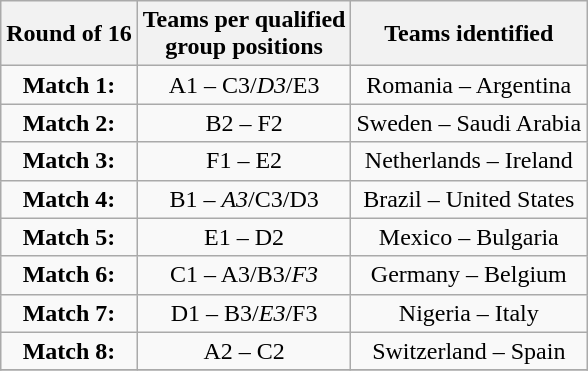<table class="wikitable" style="text-align:center">
<tr>
<th>Round of 16</th>
<th>Teams per qualified<br> group positions</th>
<th>Teams identified</th>
</tr>
<tr>
<td><strong>Match 1:</strong></td>
<td>A1 – C3/<em>D3</em>/E3</td>
<td>Romania – Argentina</td>
</tr>
<tr>
<td><strong>Match 2:</strong></td>
<td>B2 – F2</td>
<td>Sweden – Saudi Arabia</td>
</tr>
<tr>
<td><strong>Match 3:</strong></td>
<td>F1 – E2</td>
<td>Netherlands – Ireland</td>
</tr>
<tr>
<td><strong>Match 4:</strong></td>
<td>B1 – <em>A3</em>/C3/D3</td>
<td>Brazil – United States</td>
</tr>
<tr>
<td><strong>Match 5:</strong></td>
<td>E1 – D2</td>
<td>Mexico – Bulgaria</td>
</tr>
<tr>
<td><strong>Match 6:</strong></td>
<td>C1 – A3/B3/<em>F3</em></td>
<td>Germany – Belgium</td>
</tr>
<tr>
<td><strong>Match 7:</strong></td>
<td>D1 – B3/<em>E3</em>/F3</td>
<td>Nigeria – Italy</td>
</tr>
<tr>
<td><strong>Match 8:</strong></td>
<td>A2 – C2</td>
<td>Switzerland – Spain</td>
</tr>
<tr>
</tr>
</table>
